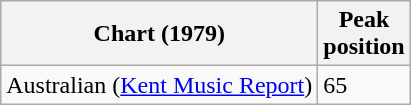<table class="wikitable sortable plainrowheaders">
<tr>
<th scope="col">Chart (1979)</th>
<th scope="col">Peak<br>position</th>
</tr>
<tr>
<td>Australian (<a href='#'>Kent Music Report</a>)</td>
<td>65</td>
</tr>
</table>
